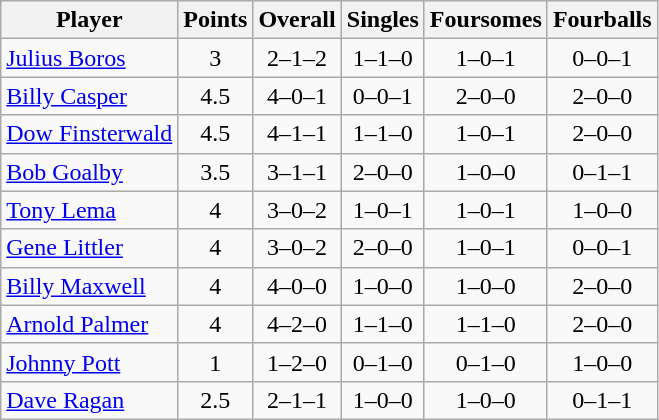<table class="wikitable sortable" style="text-align:center">
<tr>
<th>Player</th>
<th>Points</th>
<th>Overall</th>
<th>Singles</th>
<th>Foursomes</th>
<th>Fourballs</th>
</tr>
<tr>
<td align=left><a href='#'>Julius Boros</a></td>
<td>3</td>
<td>2–1–2</td>
<td>1–1–0</td>
<td>1–0–1</td>
<td>0–0–1</td>
</tr>
<tr>
<td align=left><a href='#'>Billy Casper</a></td>
<td>4.5</td>
<td>4–0–1</td>
<td>0–0–1</td>
<td>2–0–0</td>
<td>2–0–0</td>
</tr>
<tr>
<td align=left><a href='#'>Dow Finsterwald</a></td>
<td>4.5</td>
<td>4–1–1</td>
<td>1–1–0</td>
<td>1–0–1</td>
<td>2–0–0</td>
</tr>
<tr>
<td align=left><a href='#'>Bob Goalby</a></td>
<td>3.5</td>
<td>3–1–1</td>
<td>2–0–0</td>
<td>1–0–0</td>
<td>0–1–1</td>
</tr>
<tr>
<td align=left><a href='#'>Tony Lema</a></td>
<td>4</td>
<td>3–0–2</td>
<td>1–0–1</td>
<td>1–0–1</td>
<td>1–0–0</td>
</tr>
<tr>
<td align=left><a href='#'>Gene Littler</a></td>
<td>4</td>
<td>3–0–2</td>
<td>2–0–0</td>
<td>1–0–1</td>
<td>0–0–1</td>
</tr>
<tr>
<td align=left><a href='#'>Billy Maxwell</a></td>
<td>4</td>
<td>4–0–0</td>
<td>1–0–0</td>
<td>1–0–0</td>
<td>2–0–0</td>
</tr>
<tr>
<td align=left><a href='#'>Arnold Palmer</a></td>
<td>4</td>
<td>4–2–0</td>
<td>1–1–0</td>
<td>1–1–0</td>
<td>2–0–0</td>
</tr>
<tr>
<td align=left><a href='#'>Johnny Pott</a></td>
<td>1</td>
<td>1–2–0</td>
<td>0–1–0</td>
<td>0–1–0</td>
<td>1–0–0</td>
</tr>
<tr>
<td align=left><a href='#'>Dave Ragan</a></td>
<td>2.5</td>
<td>2–1–1</td>
<td>1–0–0</td>
<td>1–0–0</td>
<td>0–1–1</td>
</tr>
</table>
